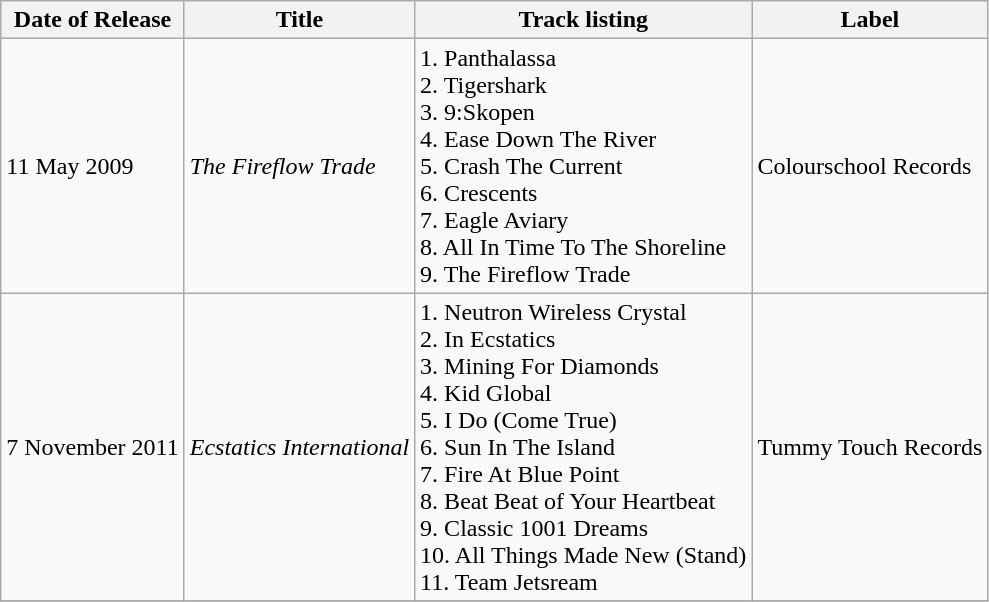<table class="wikitable">
<tr>
<th>Date of Release</th>
<th>Title</th>
<th>Track listing</th>
<th>Label</th>
</tr>
<tr>
<td align="top">11 May 2009</td>
<td align="top"><em>The Fireflow Trade</em></td>
<td align="left">1. Panthalassa<br> 2. Tigershark <br> 3. 9:Skopen <br> 4. Ease Down The River <br> 5. Crash The Current <br> 6. Crescents <br>7. Eagle Aviary <br>8. All In Time To The Shoreline <br>9. The Fireflow Trade</td>
<td>Colourschool Records</td>
</tr>
<tr>
<td>7 November 2011</td>
<td><em>Ecstatics International</em></td>
<td>1. Neutron Wireless Crystal <br> 2. In Ecstatics <br> 3. Mining For Diamonds <br> 4. Kid Global <br> 5. I Do (Come True) <br> 6. Sun In The Island <br>7. Fire At Blue Point <br>8. Beat Beat of Your Heartbeat <br>9. Classic 1001 Dreams <br>10. All Things Made New (Stand) <br>11. Team Jetsream <br></td>
<td>Tummy Touch Records</td>
</tr>
<tr>
</tr>
</table>
